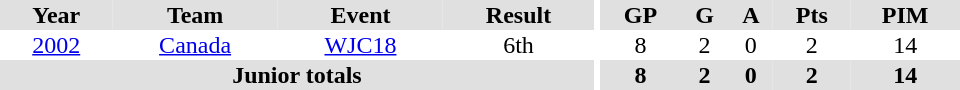<table border="0" cellpadding="1" cellspacing="0" ID="Table3" style="text-align:center; width:40em">
<tr ALIGN="center" bgcolor="#e0e0e0">
<th>Year</th>
<th>Team</th>
<th>Event</th>
<th>Result</th>
<th rowspan="99" bgcolor="#ffffff"></th>
<th>GP</th>
<th>G</th>
<th>A</th>
<th>Pts</th>
<th>PIM</th>
</tr>
<tr ALIGN="center">
<td><a href='#'>2002</a></td>
<td><a href='#'>Canada</a></td>
<td><a href='#'>WJC18</a></td>
<td>6th</td>
<td>8</td>
<td>2</td>
<td>0</td>
<td>2</td>
<td>14</td>
</tr>
<tr bgcolor="#e0e0e0">
<th colspan="4">Junior totals</th>
<th>8</th>
<th>2</th>
<th>0</th>
<th>2</th>
<th>14</th>
</tr>
</table>
